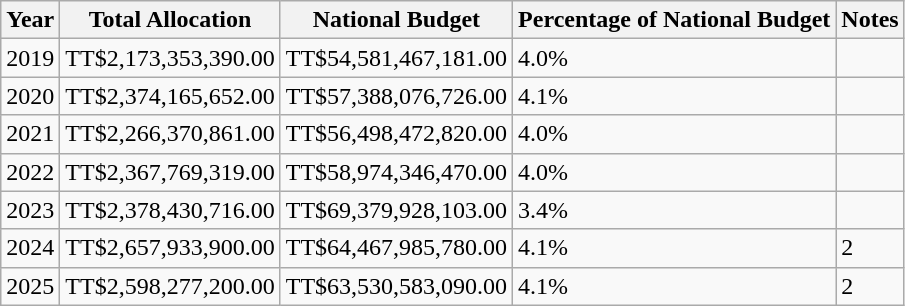<table class="wikitable">
<tr>
<th>Year</th>
<th>Total Allocation</th>
<th>National Budget</th>
<th>Percentage of National Budget</th>
<th>Notes</th>
</tr>
<tr>
<td>2019</td>
<td>TT$2,173,353,390.00</td>
<td>TT$54,581,467,181.00</td>
<td>4.0%</td>
<td></td>
</tr>
<tr>
<td>2020</td>
<td>TT$2,374,165,652.00</td>
<td>TT$57,388,076,726.00</td>
<td>4.1%</td>
<td></td>
</tr>
<tr>
<td>2021</td>
<td>TT$2,266,370,861.00</td>
<td>TT$56,498,472,820.00</td>
<td>4.0%</td>
<td></td>
</tr>
<tr>
<td>2022</td>
<td>TT$2,367,769,319.00</td>
<td>TT$58,974,346,470.00</td>
<td>4.0%</td>
<td></td>
</tr>
<tr>
<td>2023</td>
<td>TT$2,378,430,716.00</td>
<td>TT$69,379,928,103.00</td>
<td>3.4%</td>
<td></td>
</tr>
<tr>
<td>2024</td>
<td>TT$2,657,933,900.00</td>
<td>TT$64,467,985,780.00</td>
<td>4.1%</td>
<td>2</td>
</tr>
<tr>
<td>2025</td>
<td>TT$2,598,277,200.00</td>
<td>TT$63,530,583,090.00</td>
<td>4.1%</td>
<td>2</td>
</tr>
</table>
